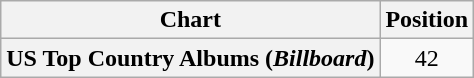<table class="wikitable sortable plainrowheaders" style="text-align:center">
<tr>
<th scope="col">Chart</th>
<th scope="col">Position</th>
</tr>
<tr>
<th scope="row">US Top Country Albums (<em>Billboard</em>)</th>
<td>42</td>
</tr>
</table>
